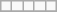<table class="wikitable">
<tr>
<td></td>
<td></td>
<td></td>
<td></td>
<td></td>
</tr>
<tr>
</tr>
</table>
